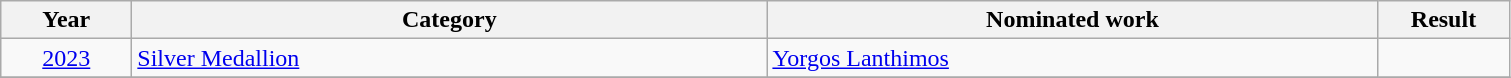<table class=wikitable>
<tr>
<th scope="col" style="width:5em;">Year</th>
<th scope="col" style="width:26em;">Category</th>
<th scope="col" style="width:25em;">Nominated work</th>
<th scope="col" style="width:5em;">Result</th>
</tr>
<tr>
<td style="text-align:center;"><a href='#'>2023</a></td>
<td><a href='#'>Silver Medallion</a></td>
<td><a href='#'>Yorgos Lanthimos</a></td>
<td></td>
</tr>
<tr>
</tr>
</table>
